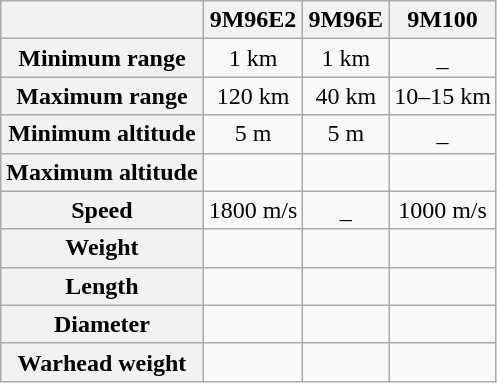<table class="wikitable" style="text-align:center;">
<tr>
<th></th>
<th>9M96E2</th>
<th>9M96E</th>
<th>9M100</th>
</tr>
<tr>
<th>Minimum range</th>
<td>1 km</td>
<td>1 km</td>
<td>_</td>
</tr>
<tr>
<th>Maximum range</th>
<td>120 km</td>
<td>40 km</td>
<td>10–15 km</td>
</tr>
<tr>
<th>Minimum altitude</th>
<td>5 m</td>
<td>5 m</td>
<td>_</td>
</tr>
<tr>
<th>Maximum altitude</th>
<td></td>
<td></td>
<td></td>
</tr>
<tr>
<th>Speed</th>
<td>1800 m/s</td>
<td>_</td>
<td>1000 m/s</td>
</tr>
<tr>
<th>Weight</th>
<td></td>
<td></td>
<td></td>
</tr>
<tr>
<th>Length</th>
<td></td>
<td></td>
<td></td>
</tr>
<tr>
<th>Diameter</th>
<td></td>
<td></td>
<td></td>
</tr>
<tr>
<th>Warhead weight</th>
<td></td>
<td></td>
<td></td>
</tr>
</table>
